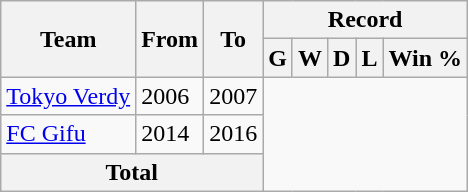<table class="wikitable" style="text-align: center">
<tr>
<th rowspan="2">Team</th>
<th rowspan="2">From</th>
<th rowspan="2">To</th>
<th colspan="5">Record</th>
</tr>
<tr>
<th>G</th>
<th>W</th>
<th>D</th>
<th>L</th>
<th>Win %</th>
</tr>
<tr>
<td align="left"><a href='#'>Tokyo Verdy</a></td>
<td align="left">2006</td>
<td align="left">2007<br></td>
</tr>
<tr>
<td align="left"><a href='#'>FC Gifu</a></td>
<td align="left">2014</td>
<td align="left">2016<br></td>
</tr>
<tr>
<th colspan="3">Total<br></th>
</tr>
</table>
